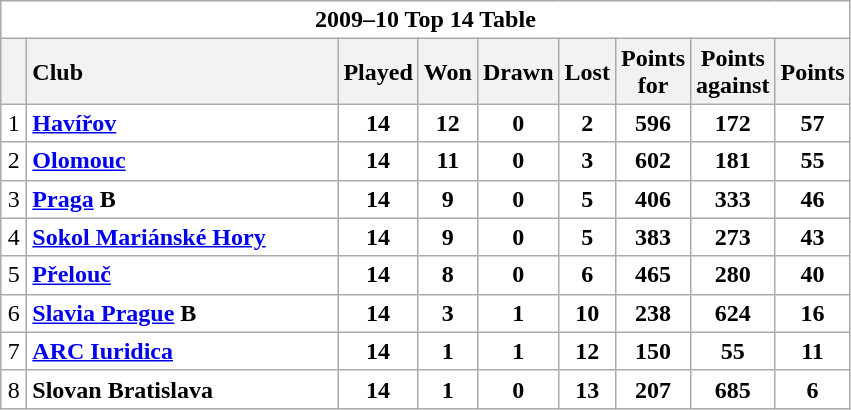<table class="wikitable" style="float:left; margin-right:15px; text-align: center;">
<tr>
<td colspan="10" bgcolor="#FFFFFF" cellpadding="0" cellspacing="0"><strong>2009–10 Top 14 Table</strong></td>
</tr>
<tr>
<th bgcolor="#efefef" width="10"></th>
<th bgcolor="#efefef" style="text-align:left" width="200">Club</th>
<th bgcolor="#efefef" width="20">Played</th>
<th bgcolor="#efefef" width="20">Won</th>
<th bgcolor="#efefef" width="20">Drawn</th>
<th bgcolor="#efefef" width="20">Lost</th>
<th bgcolor="#efefef" width="20">Points for</th>
<th bgcolor="#efefef" width="20">Points against</th>
<th bgcolor="#efefef" width="20">Points</th>
</tr>
<tr bgcolor=#ffffff align=center>
<td>1</td>
<td align=left><strong><a href='#'>Havířov</a></strong></td>
<td><strong>14</strong></td>
<td><strong>12</strong></td>
<td><strong>0</strong></td>
<td><strong>2</strong></td>
<td><strong>596</strong></td>
<td><strong>172</strong></td>
<td><strong>57</strong></td>
</tr>
<tr bgcolor=#ffffff align=center>
<td>2</td>
<td align=left><strong><a href='#'>Olomouc</a></strong></td>
<td><strong>14</strong></td>
<td><strong>11</strong></td>
<td><strong>0</strong></td>
<td><strong>3</strong></td>
<td><strong>602</strong></td>
<td><strong>181</strong></td>
<td><strong>55</strong></td>
</tr>
<tr bgcolor=#ffffff align=center>
<td>3</td>
<td align=left><strong><a href='#'>Praga</a> B</strong></td>
<td><strong>14</strong></td>
<td><strong>9</strong></td>
<td><strong>0</strong></td>
<td><strong>5</strong></td>
<td><strong>406</strong></td>
<td><strong>333</strong></td>
<td><strong>46</strong></td>
</tr>
<tr bgcolor=#ffffff align=center>
<td>4</td>
<td align=left><strong><a href='#'>Sokol Mariánské Hory</a></strong></td>
<td><strong>14</strong></td>
<td><strong>9</strong></td>
<td><strong>0</strong></td>
<td><strong>5</strong></td>
<td><strong>383</strong></td>
<td><strong>273</strong></td>
<td><strong>43</strong></td>
</tr>
<tr bgcolor=#ffffff align=center>
<td>5</td>
<td align=left><strong><a href='#'>Přelouč</a></strong></td>
<td><strong>14</strong></td>
<td><strong>8</strong></td>
<td><strong>0</strong></td>
<td><strong>6</strong></td>
<td><strong>465</strong></td>
<td><strong>280</strong></td>
<td><strong>40</strong></td>
</tr>
<tr bgcolor=#ffffff align=center>
<td>6</td>
<td align=left><strong><a href='#'>Slavia Prague</a> B</strong></td>
<td><strong>14</strong></td>
<td><strong>3</strong></td>
<td><strong>1</strong></td>
<td><strong>10</strong></td>
<td><strong>238</strong></td>
<td><strong>624</strong></td>
<td><strong>16</strong></td>
</tr>
<tr bgcolor=#ffffff align=center>
<td>7</td>
<td align=left><strong><a href='#'>ARC Iuridica</a></strong></td>
<td><strong>14</strong></td>
<td><strong>1</strong></td>
<td><strong>1</strong></td>
<td><strong>12</strong></td>
<td><strong>150</strong></td>
<td><strong>55</strong></td>
<td><strong>11</strong></td>
</tr>
<tr bgcolor=#ffffff align=center>
<td>8</td>
<td align=left><strong>Slovan Bratislava</strong></td>
<td><strong>14</strong></td>
<td><strong>1</strong></td>
<td><strong>0</strong></td>
<td><strong>13</strong></td>
<td><strong>207</strong></td>
<td><strong>685</strong></td>
<td><strong>6</strong></td>
</tr>
</table>
